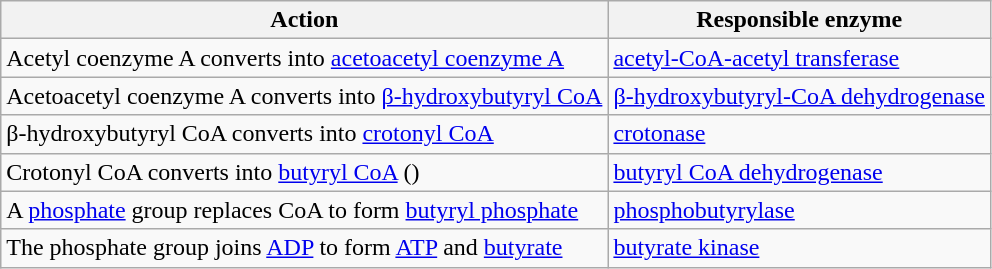<table class="wikitable">
<tr>
<th>Action</th>
<th>Responsible enzyme</th>
</tr>
<tr>
<td>Acetyl coenzyme A converts into <a href='#'>acetoacetyl coenzyme A</a></td>
<td><a href='#'>acetyl-CoA-acetyl transferase</a></td>
</tr>
<tr>
<td>Acetoacetyl coenzyme A converts into <a href='#'>β-hydroxybutyryl CoA</a></td>
<td><a href='#'>β-hydroxybutyryl-CoA dehydrogenase</a></td>
</tr>
<tr>
<td>β-hydroxybutyryl CoA converts into <a href='#'>crotonyl CoA</a></td>
<td><a href='#'>crotonase</a></td>
</tr>
<tr>
<td>Crotonyl CoA converts into <a href='#'>butyryl CoA</a> ()</td>
<td><a href='#'>butyryl CoA dehydrogenase</a></td>
</tr>
<tr>
<td>A <a href='#'>phosphate</a> group replaces CoA to form <a href='#'>butyryl phosphate</a></td>
<td><a href='#'>phosphobutyrylase</a></td>
</tr>
<tr>
<td>The phosphate group joins <a href='#'>ADP</a> to form <a href='#'>ATP</a> and <a href='#'>butyrate</a></td>
<td><a href='#'>butyrate kinase</a></td>
</tr>
</table>
